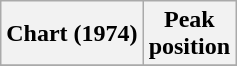<table class="wikitable plainrowheaders sortable" style="text-align:center;">
<tr>
<th>Chart (1974)</th>
<th>Peak<br>position</th>
</tr>
<tr>
</tr>
</table>
